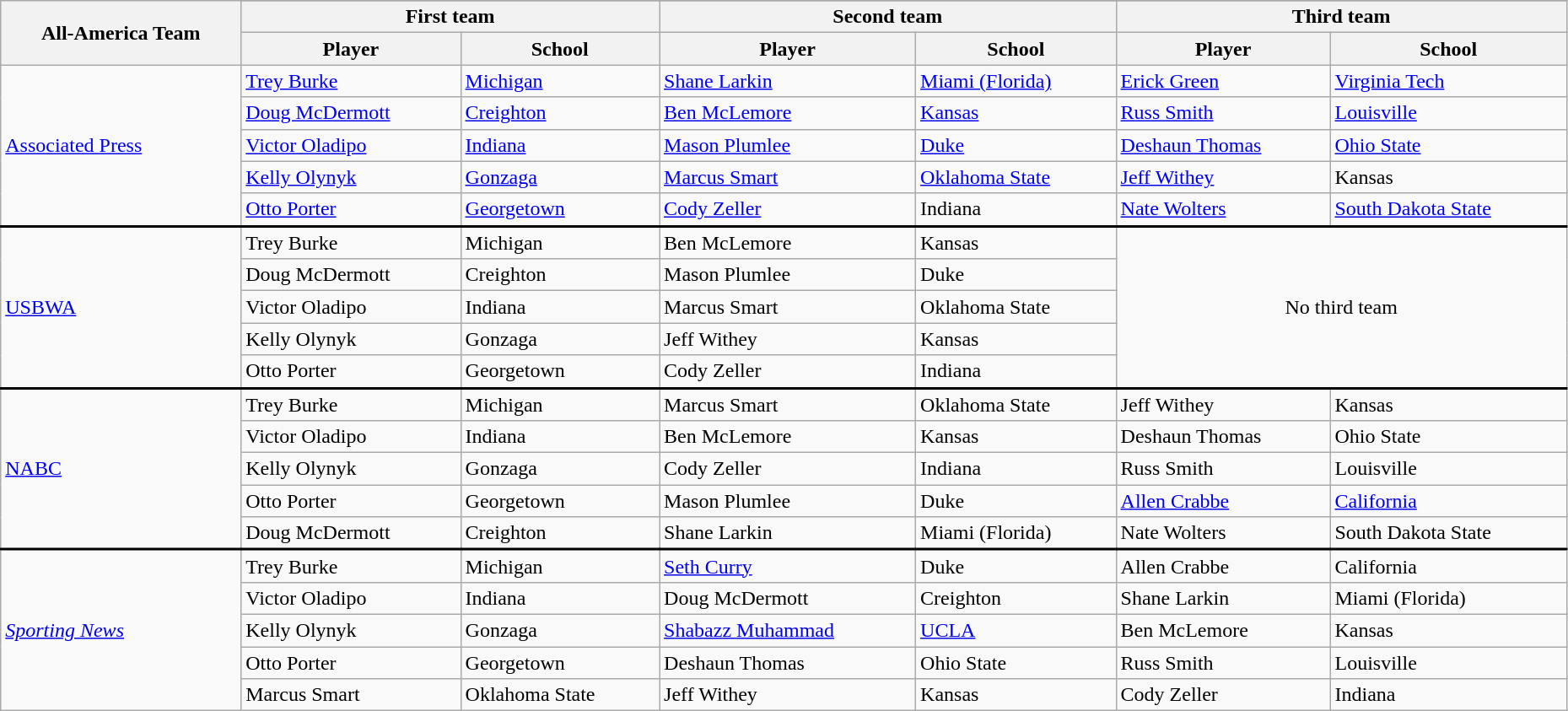<table class="wikitable" style="width:98%;">
<tr>
<th rowspan=3>All-America Team</th>
</tr>
<tr>
<th colspan=2>First team</th>
<th colspan=2>Second team</th>
<th colspan=2>Third team</th>
</tr>
<tr>
<th>Player</th>
<th>School</th>
<th>Player</th>
<th>School</th>
<th>Player</th>
<th>School</th>
</tr>
<tr>
<td rowspan=5><a href='#'>Associated Press</a></td>
<td><a href='#'>Trey Burke</a></td>
<td><a href='#'>Michigan</a></td>
<td><a href='#'>Shane Larkin</a></td>
<td><a href='#'>Miami (Florida)</a></td>
<td><a href='#'>Erick Green</a></td>
<td><a href='#'>Virginia Tech</a></td>
</tr>
<tr>
<td><a href='#'>Doug McDermott</a></td>
<td><a href='#'>Creighton</a></td>
<td><a href='#'>Ben McLemore</a></td>
<td><a href='#'>Kansas</a></td>
<td><a href='#'>Russ Smith</a></td>
<td><a href='#'>Louisville</a></td>
</tr>
<tr>
<td><a href='#'>Victor Oladipo</a></td>
<td><a href='#'>Indiana</a></td>
<td><a href='#'>Mason Plumlee</a></td>
<td><a href='#'>Duke</a></td>
<td><a href='#'>Deshaun Thomas</a></td>
<td><a href='#'>Ohio State</a></td>
</tr>
<tr>
<td><a href='#'>Kelly Olynyk</a></td>
<td><a href='#'>Gonzaga</a></td>
<td><a href='#'>Marcus Smart</a></td>
<td><a href='#'>Oklahoma State</a></td>
<td><a href='#'>Jeff Withey</a></td>
<td>Kansas</td>
</tr>
<tr>
<td><a href='#'>Otto Porter</a></td>
<td><a href='#'>Georgetown</a></td>
<td><a href='#'>Cody Zeller</a></td>
<td>Indiana</td>
<td><a href='#'>Nate Wolters</a></td>
<td><a href='#'>South Dakota State</a></td>
</tr>
<tr style = "border-top:2px solid black;">
<td rowspan=5><a href='#'>USBWA</a></td>
<td>Trey Burke</td>
<td>Michigan</td>
<td>Ben McLemore</td>
<td>Kansas</td>
<td rowspan="5" colspan="2" style="text-align:center;">No third team</td>
</tr>
<tr>
<td>Doug McDermott</td>
<td>Creighton</td>
<td>Mason Plumlee</td>
<td>Duke</td>
</tr>
<tr>
<td>Victor Oladipo</td>
<td>Indiana</td>
<td>Marcus Smart</td>
<td>Oklahoma State</td>
</tr>
<tr>
<td>Kelly Olynyk</td>
<td>Gonzaga</td>
<td>Jeff Withey</td>
<td>Kansas</td>
</tr>
<tr>
<td>Otto Porter</td>
<td>Georgetown</td>
<td>Cody Zeller</td>
<td>Indiana</td>
</tr>
<tr style = "border-top:2px solid black;">
<td rowspan=5><a href='#'>NABC</a></td>
<td>Trey Burke</td>
<td>Michigan</td>
<td>Marcus Smart</td>
<td>Oklahoma State</td>
<td>Jeff Withey</td>
<td>Kansas</td>
</tr>
<tr>
<td>Victor Oladipo</td>
<td>Indiana</td>
<td>Ben McLemore</td>
<td>Kansas</td>
<td>Deshaun Thomas</td>
<td>Ohio State</td>
</tr>
<tr>
<td>Kelly Olynyk</td>
<td>Gonzaga</td>
<td>Cody Zeller</td>
<td>Indiana</td>
<td>Russ Smith</td>
<td>Louisville</td>
</tr>
<tr>
<td>Otto Porter</td>
<td>Georgetown</td>
<td>Mason Plumlee</td>
<td>Duke</td>
<td><a href='#'>Allen Crabbe</a></td>
<td><a href='#'>California</a></td>
</tr>
<tr>
<td>Doug McDermott</td>
<td>Creighton</td>
<td>Shane Larkin</td>
<td>Miami (Florida)</td>
<td>Nate Wolters</td>
<td>South Dakota State</td>
</tr>
<tr style = "border-top:2px solid black;">
<td rowspan=5><em><a href='#'>Sporting News</a></em></td>
<td>Trey Burke</td>
<td>Michigan</td>
<td><a href='#'>Seth Curry</a></td>
<td>Duke</td>
<td>Allen Crabbe</td>
<td>California</td>
</tr>
<tr>
<td>Victor Oladipo</td>
<td>Indiana</td>
<td>Doug McDermott</td>
<td>Creighton</td>
<td>Shane Larkin</td>
<td>Miami (Florida)</td>
</tr>
<tr>
<td>Kelly Olynyk</td>
<td>Gonzaga</td>
<td><a href='#'>Shabazz Muhammad</a></td>
<td><a href='#'>UCLA</a></td>
<td>Ben McLemore</td>
<td>Kansas</td>
</tr>
<tr>
<td>Otto Porter</td>
<td>Georgetown</td>
<td>Deshaun Thomas</td>
<td>Ohio State</td>
<td>Russ Smith</td>
<td>Louisville</td>
</tr>
<tr>
<td>Marcus Smart</td>
<td>Oklahoma State</td>
<td>Jeff Withey</td>
<td>Kansas</td>
<td>Cody Zeller</td>
<td>Indiana</td>
</tr>
</table>
